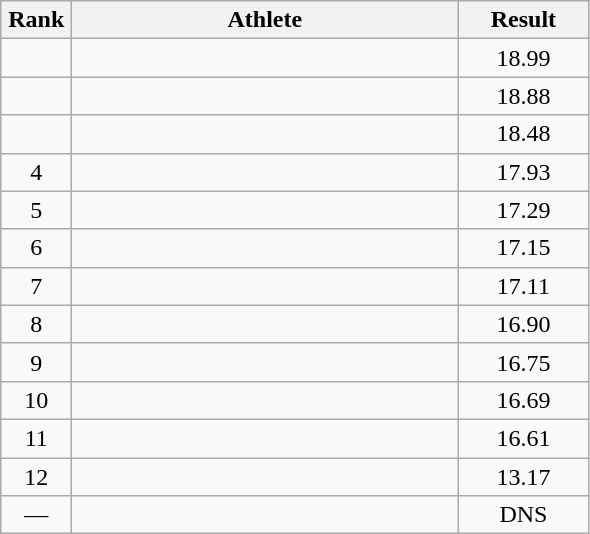<table class=wikitable style="text-align:center">
<tr>
<th width=40>Rank</th>
<th width=250>Athlete</th>
<th width=80>Result</th>
</tr>
<tr>
<td></td>
<td align=left></td>
<td>18.99</td>
</tr>
<tr>
<td></td>
<td align=left></td>
<td>18.88</td>
</tr>
<tr>
<td></td>
<td align=left></td>
<td>18.48</td>
</tr>
<tr>
<td>4</td>
<td align=left></td>
<td>17.93</td>
</tr>
<tr>
<td>5</td>
<td align=left></td>
<td>17.29</td>
</tr>
<tr>
<td>6</td>
<td align=left></td>
<td>17.15</td>
</tr>
<tr>
<td>7</td>
<td align=left></td>
<td>17.11</td>
</tr>
<tr>
<td>8</td>
<td align=left></td>
<td>16.90</td>
</tr>
<tr>
<td>9</td>
<td align=left></td>
<td>16.75</td>
</tr>
<tr>
<td>10</td>
<td align=left></td>
<td>16.69</td>
</tr>
<tr>
<td>11</td>
<td align=left></td>
<td>16.61</td>
</tr>
<tr>
<td>12</td>
<td align=left></td>
<td>13.17</td>
</tr>
<tr>
<td>—</td>
<td align=left></td>
<td>DNS</td>
</tr>
</table>
